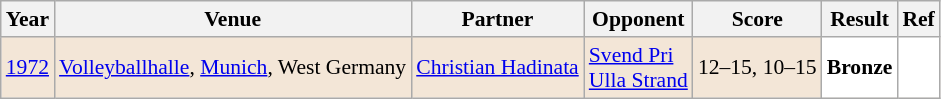<table class="sortable wikitable" style="font-size: 90%;">
<tr>
<th>Year</th>
<th>Venue</th>
<th>Partner</th>
<th>Opponent</th>
<th>Score</th>
<th>Result</th>
<th>Ref</th>
</tr>
<tr style="background:#F3E6D7">
<td align="center"><a href='#'>1972</a></td>
<td align="left"><a href='#'>Volleyballhalle</a>, <a href='#'>Munich</a>, West Germany</td>
<td align="left"> <a href='#'>Christian Hadinata</a></td>
<td align="left"> <a href='#'>Svend Pri</a><br> <a href='#'>Ulla Strand</a></td>
<td align="left">12–15, 10–15</td>
<td style="text-align:left; background:white"> <strong>Bronze</strong></td>
<td style="text-align:center; background:white"></td>
</tr>
</table>
